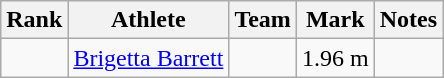<table class="wikitable sortable">
<tr>
<th>Rank</th>
<th>Athlete</th>
<th>Team</th>
<th>Mark</th>
<th>Notes</th>
</tr>
<tr>
<td align=center></td>
<td><a href='#'>Brigetta Barrett</a></td>
<td></td>
<td>1.96 m</td>
<td></td>
</tr>
</table>
